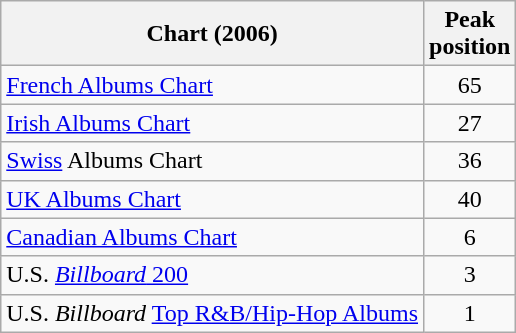<table class="wikitable sortable">
<tr>
<th>Chart (2006)</th>
<th>Peak<br>position</th>
</tr>
<tr>
<td><a href='#'>French Albums Chart</a></td>
<td style="text-align:center;">65</td>
</tr>
<tr>
<td><a href='#'>Irish Albums Chart</a></td>
<td style="text-align:center;">27</td>
</tr>
<tr>
<td><a href='#'>Swiss</a> Albums Chart</td>
<td style="text-align:center;">36</td>
</tr>
<tr>
<td><a href='#'>UK Albums Chart</a></td>
<td style="text-align:center;">40</td>
</tr>
<tr>
<td><a href='#'>Canadian Albums Chart</a></td>
<td style="text-align:center;">6</td>
</tr>
<tr>
<td>U.S. <a href='#'><em>Billboard</em> 200</a></td>
<td style="text-align:center;">3</td>
</tr>
<tr>
<td>U.S. <em>Billboard</em> <a href='#'>Top R&B/Hip-Hop Albums</a></td>
<td style="text-align:center;">1</td>
</tr>
</table>
